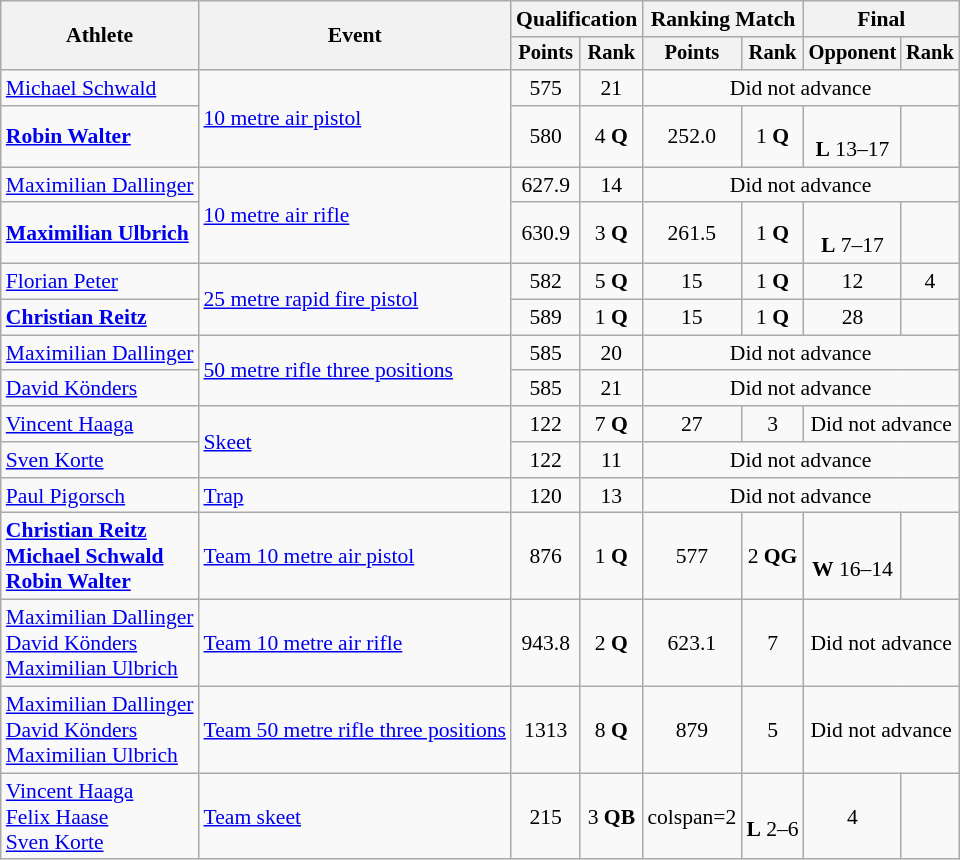<table class="wikitable" style="font-size:90%">
<tr>
<th rowspan="2">Athlete</th>
<th rowspan="2">Event</th>
<th colspan=2>Qualification</th>
<th colspan=2>Ranking Match</th>
<th colspan=2>Final</th>
</tr>
<tr style="font-size:95%">
<th>Points</th>
<th>Rank</th>
<th>Points</th>
<th>Rank</th>
<th>Opponent</th>
<th>Rank</th>
</tr>
<tr align=center>
<td align=left><a href='#'>Michael Schwald</a></td>
<td rowspan=2 align=left><a href='#'>10 metre air pistol</a></td>
<td>575</td>
<td>21</td>
<td colspan=4>Did not advance</td>
</tr>
<tr align=center>
<td align=left><strong><a href='#'>Robin Walter</a></strong></td>
<td>580</td>
<td>4 <strong>Q</strong></td>
<td>252.0</td>
<td>1 <strong>Q</strong></td>
<td><br><strong>L</strong> 13–17</td>
<td></td>
</tr>
<tr align=center>
<td align=left><a href='#'>Maximilian Dallinger</a></td>
<td rowspan=2 align=left><a href='#'>10 metre air rifle</a></td>
<td>627.9</td>
<td>14</td>
<td colspan=4>Did not advance</td>
</tr>
<tr align=center>
<td align=left><strong><a href='#'>Maximilian Ulbrich</a></strong></td>
<td>630.9</td>
<td>3 <strong>Q</strong></td>
<td>261.5</td>
<td>1 <strong>Q</strong></td>
<td><br><strong>L</strong> 7–17</td>
<td></td>
</tr>
<tr align=center>
<td align=left><a href='#'>Florian Peter</a></td>
<td rowspan=2 align=left><a href='#'>25 metre rapid fire pistol</a></td>
<td>582</td>
<td>5 <strong>Q</strong></td>
<td>15</td>
<td>1 <strong>Q</strong></td>
<td>12</td>
<td>4</td>
</tr>
<tr align=center>
<td align=left><strong><a href='#'>Christian Reitz</a></strong></td>
<td>589</td>
<td>1 <strong>Q</strong></td>
<td>15</td>
<td>1 <strong>Q</strong></td>
<td>28</td>
<td></td>
</tr>
<tr align=center>
<td align=left><a href='#'>Maximilian Dallinger</a></td>
<td rowspan=2 align=left><a href='#'>50 metre rifle three positions</a></td>
<td>585</td>
<td>20</td>
<td colspan=4>Did not advance</td>
</tr>
<tr align=center>
<td align=left><a href='#'>David Könders</a></td>
<td>585</td>
<td>21</td>
<td colspan=4>Did not advance</td>
</tr>
<tr align=center>
<td align=left><a href='#'>Vincent Haaga</a></td>
<td rowspan=2 align=left><a href='#'>Skeet</a></td>
<td>122</td>
<td>7 <strong>Q</strong></td>
<td>27</td>
<td>3</td>
<td colspan=2>Did not advance</td>
</tr>
<tr align=center>
<td align=left><a href='#'>Sven Korte</a></td>
<td>122</td>
<td>11</td>
<td colspan=4>Did not advance</td>
</tr>
<tr align=center>
<td align=left><a href='#'>Paul Pigorsch</a></td>
<td align=left><a href='#'>Trap</a></td>
<td>120</td>
<td>13</td>
<td colspan=4>Did not advance</td>
</tr>
<tr align=center>
<td align=left><strong><a href='#'>Christian Reitz</a><br><a href='#'>Michael Schwald</a><br><a href='#'>Robin Walter</a></strong></td>
<td align=left><a href='#'>Team 10 metre air pistol</a></td>
<td>876</td>
<td>1 <strong>Q</strong></td>
<td>577</td>
<td>2 <strong>QG</strong></td>
<td><br><strong>W</strong> 16–14</td>
<td></td>
</tr>
<tr align=center>
<td align=left><a href='#'>Maximilian Dallinger</a><br><a href='#'>David Könders</a><br><a href='#'>Maximilian Ulbrich</a></td>
<td align=left><a href='#'>Team 10 metre air rifle</a></td>
<td>943.8</td>
<td>2 <strong>Q</strong></td>
<td>623.1</td>
<td>7</td>
<td colspan=2>Did not advance</td>
</tr>
<tr align=center>
<td align=left><a href='#'>Maximilian Dallinger</a><br><a href='#'>David Könders</a><br><a href='#'>Maximilian Ulbrich</a></td>
<td align=left><a href='#'>Team 50 metre rifle three positions</a></td>
<td>1313</td>
<td>8 <strong>Q</strong></td>
<td>879</td>
<td>5</td>
<td colspan=2>Did not advance</td>
</tr>
<tr align=center>
<td align=left><a href='#'>Vincent Haaga</a><br><a href='#'>Felix Haase</a><br><a href='#'>Sven Korte</a></td>
<td align=left><a href='#'>Team skeet</a></td>
<td>215</td>
<td>3 <strong>QB</strong></td>
<td>colspan=2</td>
<td><br><strong>L</strong> 2–6</td>
<td>4</td>
</tr>
</table>
